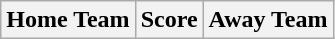<table class="wikitable" style="text-align: center">
<tr>
<th>Home Team</th>
<th>Score</th>
<th>Away Team<br></th>
</tr>
</table>
